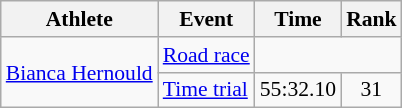<table class=wikitable style="font-size:90%">
<tr>
<th>Athlete</th>
<th>Event</th>
<th>Time</th>
<th>Rank</th>
</tr>
<tr>
<td rowspan="2"><a href='#'>Bianca Hernould</a></td>
<td><a href='#'>Road race</a></td>
<td align=center colspan="2"></td>
</tr>
<tr>
<td><a href='#'>Time trial</a></td>
<td align=right>55:32.10</td>
<td align=center>31</td>
</tr>
</table>
